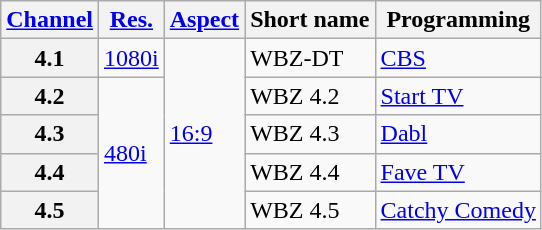<table class="wikitable">
<tr>
<th scope = "col"><a href='#'>Channel</a></th>
<th scope = "col"><a href='#'>Res.</a></th>
<th scope = "col"><a href='#'>Aspect</a></th>
<th scope = "col">Short name</th>
<th scope = "col">Programming</th>
</tr>
<tr>
<th scope = "row">4.1</th>
<td><a href='#'>1080i</a></td>
<td rowspan=5><a href='#'>16:9</a></td>
<td>WBZ-DT</td>
<td><a href='#'>CBS</a></td>
</tr>
<tr>
<th scope = "row">4.2</th>
<td rowspan=4><a href='#'>480i</a></td>
<td>WBZ 4.2</td>
<td><a href='#'>Start TV</a></td>
</tr>
<tr>
<th scope = "row">4.3</th>
<td>WBZ 4.3</td>
<td><a href='#'>Dabl</a></td>
</tr>
<tr>
<th scope = "row">4.4</th>
<td>WBZ 4.4</td>
<td><a href='#'>Fave TV</a></td>
</tr>
<tr>
<th scope = "row">4.5</th>
<td>WBZ 4.5</td>
<td><a href='#'>Catchy Comedy</a></td>
</tr>
</table>
